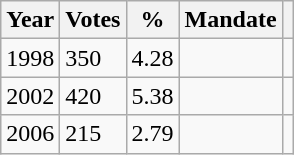<table class="wikitable sortable">
<tr>
<th>Year</th>
<th>Votes</th>
<th>%</th>
<th>Mandate</th>
<th></th>
</tr>
<tr>
<td>1998</td>
<td>350</td>
<td>4.28</td>
<td></td>
<td></td>
</tr>
<tr>
<td>2002</td>
<td>420</td>
<td>5.38</td>
<td></td>
<td></td>
</tr>
<tr>
<td>2006</td>
<td>215</td>
<td>2.79</td>
<td></td>
<td></td>
</tr>
</table>
